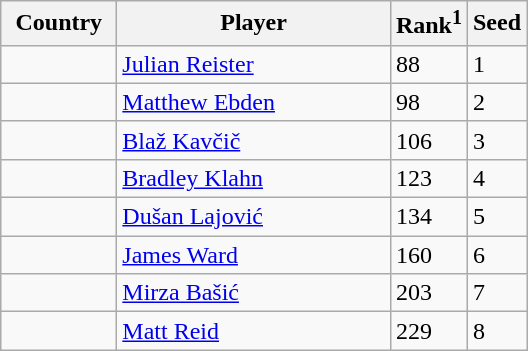<table class="sortable wikitable">
<tr>
<th width="70">Country</th>
<th width="175">Player</th>
<th>Rank<sup>1</sup></th>
<th>Seed</th>
</tr>
<tr>
<td></td>
<td><a href='#'>Julian Reister</a></td>
<td>88</td>
<td>1</td>
</tr>
<tr>
<td></td>
<td><a href='#'>Matthew Ebden</a></td>
<td>98</td>
<td>2</td>
</tr>
<tr>
<td></td>
<td><a href='#'>Blaž Kavčič</a></td>
<td>106</td>
<td>3</td>
</tr>
<tr>
<td></td>
<td><a href='#'>Bradley Klahn</a></td>
<td>123</td>
<td>4</td>
</tr>
<tr>
<td></td>
<td><a href='#'>Dušan Lajović</a></td>
<td>134</td>
<td>5</td>
</tr>
<tr>
<td></td>
<td><a href='#'>James Ward</a></td>
<td>160</td>
<td>6</td>
</tr>
<tr>
<td></td>
<td><a href='#'>Mirza Bašić</a></td>
<td>203</td>
<td>7</td>
</tr>
<tr>
<td></td>
<td><a href='#'>Matt Reid</a></td>
<td>229</td>
<td>8</td>
</tr>
</table>
